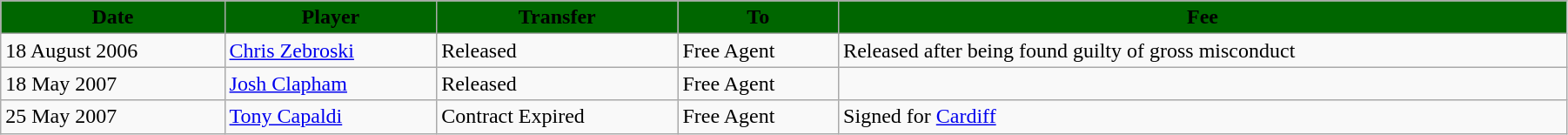<table class="wikitable" width="95%" border="1">
<tr>
<th style="background:#006600"><span><strong>Date</strong></span></th>
<th style="background:#006600"><span><strong>Player</strong></span></th>
<th style="background:#006600"><span>Transfer</span></th>
<th style="background:#006600"><span>To</span></th>
<th style="background:#006600"><span>Fee</span></th>
</tr>
<tr>
<td>18 August 2006</td>
<td><a href='#'>Chris Zebroski</a></td>
<td>Released</td>
<td>Free Agent</td>
<td>Released after being found guilty of gross misconduct</td>
</tr>
<tr>
<td>18 May 2007</td>
<td><a href='#'>Josh Clapham</a></td>
<td>Released</td>
<td>Free Agent</td>
<td></td>
</tr>
<tr>
<td>25 May 2007</td>
<td><a href='#'>Tony Capaldi</a></td>
<td>Contract Expired</td>
<td>Free Agent</td>
<td>Signed for <a href='#'>Cardiff</a></td>
</tr>
</table>
